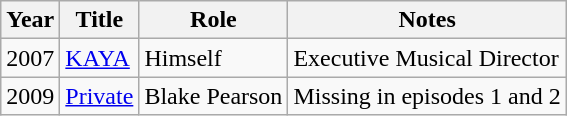<table class="wikitable">
<tr>
<th>Year</th>
<th>Title</th>
<th>Role</th>
<th>Notes</th>
</tr>
<tr>
<td>2007</td>
<td><a href='#'>KAYA</a></td>
<td>Himself</td>
<td>Executive Musical Director</td>
</tr>
<tr>
<td>2009</td>
<td><a href='#'>Private</a></td>
<td>Blake Pearson</td>
<td>Missing in episodes 1 and 2</td>
</tr>
</table>
